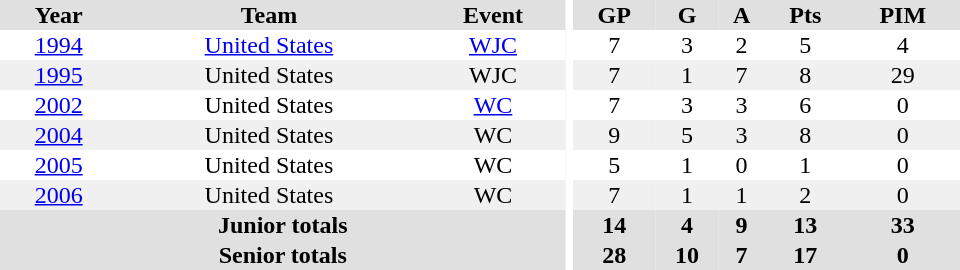<table border="0" cellpadding="1" cellspacing="0" ID="Table3" style="text-align:center; width:40em">
<tr ALIGN="center" bgcolor="#e0e0e0">
<th>Year</th>
<th>Team</th>
<th>Event</th>
<th rowspan="99" bgcolor="#ffffff"></th>
<th>GP</th>
<th>G</th>
<th>A</th>
<th>Pts</th>
<th>PIM</th>
</tr>
<tr ALIGN="center">
<td><a href='#'>1994</a></td>
<td><a href='#'>United States</a></td>
<td><a href='#'>WJC</a></td>
<td>7</td>
<td>3</td>
<td>2</td>
<td>5</td>
<td>4</td>
</tr>
<tr ALIGN="center" bgcolor="#f0f0f0">
<td><a href='#'>1995</a></td>
<td>United States</td>
<td>WJC</td>
<td>7</td>
<td>1</td>
<td>7</td>
<td>8</td>
<td>29</td>
</tr>
<tr ALIGN="center">
<td><a href='#'>2002</a></td>
<td>United States</td>
<td><a href='#'>WC</a></td>
<td>7</td>
<td>3</td>
<td>3</td>
<td>6</td>
<td>0</td>
</tr>
<tr ALIGN="center" bgcolor="#f0f0f0">
<td><a href='#'>2004</a></td>
<td>United States</td>
<td>WC</td>
<td>9</td>
<td>5</td>
<td>3</td>
<td>8</td>
<td>0</td>
</tr>
<tr ALIGN="center">
<td><a href='#'>2005</a></td>
<td>United States</td>
<td>WC</td>
<td>5</td>
<td>1</td>
<td>0</td>
<td>1</td>
<td>0</td>
</tr>
<tr ALIGN="center" bgcolor="#f0f0f0">
<td><a href='#'>2006</a></td>
<td>United States</td>
<td>WC</td>
<td>7</td>
<td>1</td>
<td>1</td>
<td>2</td>
<td>0</td>
</tr>
<tr bgcolor="#e0e0e0">
<th colspan="3">Junior totals</th>
<th>14</th>
<th>4</th>
<th>9</th>
<th>13</th>
<th>33</th>
</tr>
<tr bgcolor="#e0e0e0">
<th colspan="3">Senior totals</th>
<th>28</th>
<th>10</th>
<th>7</th>
<th>17</th>
<th>0</th>
</tr>
</table>
